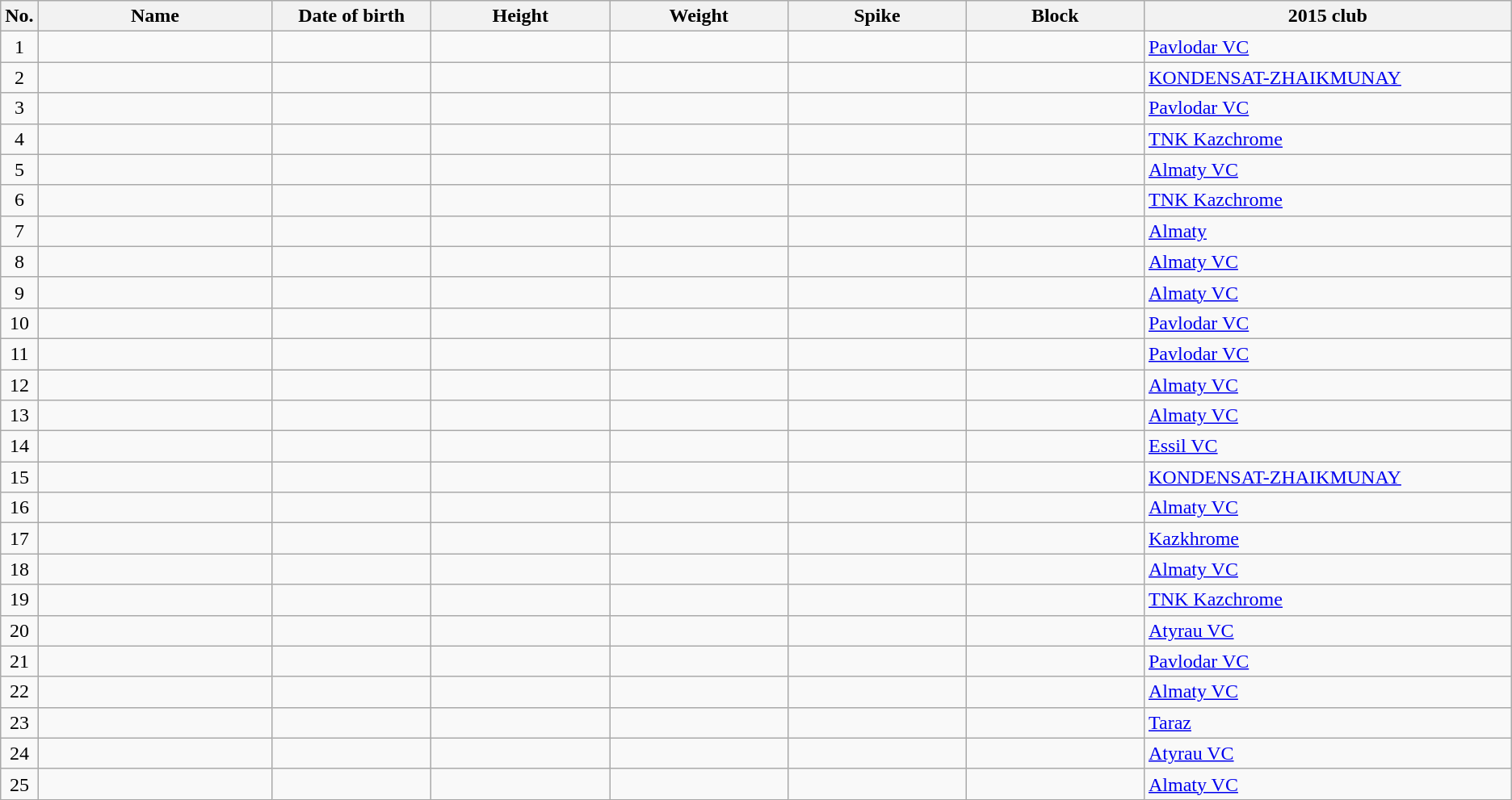<table class="wikitable sortable" style="font-size:100%; text-align:center;">
<tr>
<th>No.</th>
<th style="width:12em">Name</th>
<th style="width:8em">Date of birth</th>
<th style="width:9em">Height</th>
<th style="width:9em">Weight</th>
<th style="width:9em">Spike</th>
<th style="width:9em">Block</th>
<th style="width:19em">2015 club</th>
</tr>
<tr>
<td>1</td>
<td align=left></td>
<td align=right></td>
<td></td>
<td></td>
<td></td>
<td></td>
<td align=left><a href='#'>Pavlodar VC</a></td>
</tr>
<tr>
<td>2</td>
<td align=left></td>
<td align=right></td>
<td></td>
<td></td>
<td></td>
<td></td>
<td align=left><a href='#'>KONDENSAT-ZHAIKMUNAY</a></td>
</tr>
<tr>
<td>3</td>
<td align=left></td>
<td align=right></td>
<td></td>
<td></td>
<td></td>
<td></td>
<td align=left><a href='#'>Pavlodar VC</a></td>
</tr>
<tr>
<td>4</td>
<td align=left></td>
<td align=right></td>
<td></td>
<td></td>
<td></td>
<td></td>
<td align=left><a href='#'>TNK Kazchrome</a></td>
</tr>
<tr>
<td>5</td>
<td align=left></td>
<td align=right></td>
<td></td>
<td></td>
<td></td>
<td></td>
<td align=left><a href='#'>Almaty VC</a></td>
</tr>
<tr>
<td>6</td>
<td align=left></td>
<td align=right></td>
<td></td>
<td></td>
<td></td>
<td></td>
<td align=left><a href='#'>TNK Kazchrome</a></td>
</tr>
<tr>
<td>7</td>
<td align=left></td>
<td align=right></td>
<td></td>
<td></td>
<td></td>
<td></td>
<td align=left><a href='#'>Almaty</a></td>
</tr>
<tr>
<td>8</td>
<td align=left></td>
<td align=right></td>
<td></td>
<td></td>
<td></td>
<td></td>
<td align=left><a href='#'>Almaty VC</a></td>
</tr>
<tr>
<td>9</td>
<td align=left></td>
<td align=right></td>
<td></td>
<td></td>
<td></td>
<td></td>
<td align=left><a href='#'>Almaty VC</a></td>
</tr>
<tr>
<td>10</td>
<td align=left></td>
<td align=right></td>
<td></td>
<td></td>
<td></td>
<td></td>
<td align=left><a href='#'>Pavlodar VC</a></td>
</tr>
<tr>
<td>11</td>
<td align=left></td>
<td align=right></td>
<td></td>
<td></td>
<td></td>
<td></td>
<td align=left><a href='#'>Pavlodar VC</a></td>
</tr>
<tr>
<td>12</td>
<td align=left></td>
<td align=right></td>
<td></td>
<td></td>
<td></td>
<td></td>
<td align=left><a href='#'>Almaty VC</a></td>
</tr>
<tr>
<td>13</td>
<td align=left></td>
<td align=right></td>
<td></td>
<td></td>
<td></td>
<td></td>
<td align=left><a href='#'>Almaty VC</a></td>
</tr>
<tr>
<td>14</td>
<td align=left></td>
<td align=right></td>
<td></td>
<td></td>
<td></td>
<td></td>
<td align=left><a href='#'>Essil VC</a></td>
</tr>
<tr>
<td>15</td>
<td align=left></td>
<td align=right></td>
<td></td>
<td></td>
<td></td>
<td></td>
<td align=left><a href='#'>KONDENSAT-ZHAIKMUNAY</a></td>
</tr>
<tr>
<td>16</td>
<td align=left></td>
<td align=right></td>
<td></td>
<td></td>
<td></td>
<td></td>
<td align=left><a href='#'>Almaty VC</a></td>
</tr>
<tr>
<td>17</td>
<td align=left></td>
<td align=right></td>
<td></td>
<td></td>
<td></td>
<td></td>
<td align=left><a href='#'>Kazkhrome</a></td>
</tr>
<tr>
<td>18</td>
<td align=left></td>
<td align=right></td>
<td></td>
<td></td>
<td></td>
<td></td>
<td align=left><a href='#'>Almaty VC</a></td>
</tr>
<tr>
<td>19</td>
<td align=left></td>
<td align=right></td>
<td></td>
<td></td>
<td></td>
<td></td>
<td align=left><a href='#'>TNK Kazchrome</a></td>
</tr>
<tr>
<td>20</td>
<td align=left></td>
<td align=right></td>
<td></td>
<td></td>
<td></td>
<td></td>
<td align=left><a href='#'>Atyrau VC</a></td>
</tr>
<tr>
<td>21</td>
<td align=left></td>
<td align=right></td>
<td></td>
<td></td>
<td></td>
<td></td>
<td align=left><a href='#'>Pavlodar VC</a></td>
</tr>
<tr>
<td>22</td>
<td align=left></td>
<td align=right></td>
<td></td>
<td></td>
<td></td>
<td></td>
<td align=left><a href='#'>Almaty VC</a></td>
</tr>
<tr>
<td>23</td>
<td align=left></td>
<td align=right></td>
<td></td>
<td></td>
<td></td>
<td></td>
<td align=left><a href='#'>Taraz</a></td>
</tr>
<tr>
<td>24</td>
<td align=left></td>
<td align=right></td>
<td></td>
<td></td>
<td></td>
<td></td>
<td align=left><a href='#'>Atyrau VC</a></td>
</tr>
<tr>
<td>25</td>
<td align=left></td>
<td align=right></td>
<td></td>
<td></td>
<td></td>
<td></td>
<td align=left><a href='#'>Almaty VC</a></td>
</tr>
</table>
